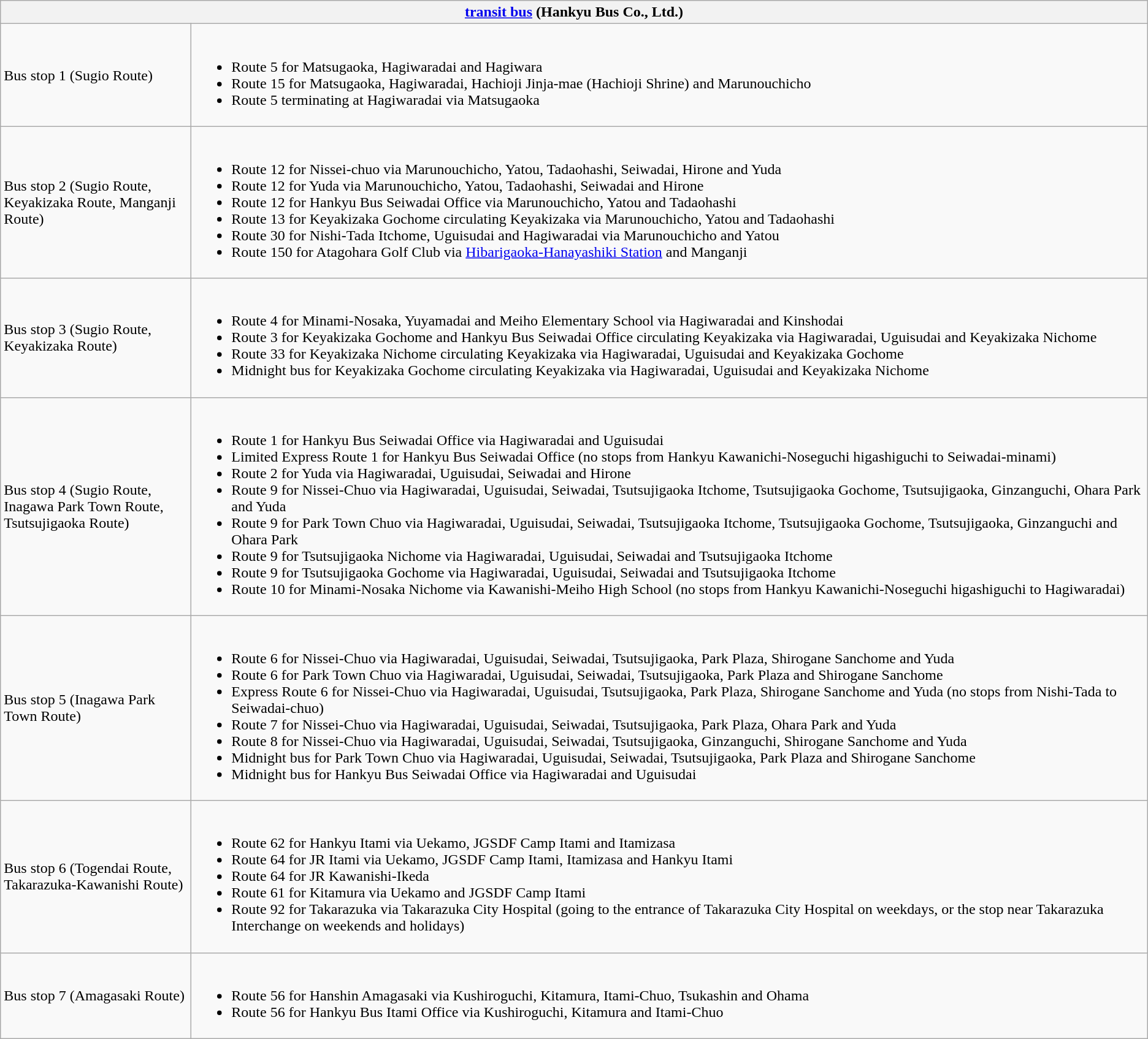<table border=1 class=wikitable>
<tr>
<th colspan=2><a href='#'>transit bus</a> (Hankyu Bus Co., Ltd.)</th>
</tr>
<tr>
<td width="200px">Bus stop 1 (Sugio Route)</td>
<td><br><ul><li>Route 5 for Matsugaoka, Hagiwaradai and Hagiwara</li><li>Route 15 for Matsugaoka, Hagiwaradai, Hachioji Jinja-mae (Hachioji Shrine) and Marunouchicho</li><li>Route 5 terminating at Hagiwaradai via Matsugaoka</li></ul></td>
</tr>
<tr>
<td width="200px">Bus stop 2 (Sugio Route, Keyakizaka Route, Manganji Route)</td>
<td><br><ul><li>Route 12 for Nissei-chuo via Marunouchicho, Yatou, Tadaohashi, Seiwadai, Hirone and Yuda</li><li>Route 12 for Yuda via Marunouchicho, Yatou, Tadaohashi, Seiwadai and Hirone</li><li>Route 12 for Hankyu Bus Seiwadai Office via Marunouchicho, Yatou and Tadaohashi</li><li>Route 13 for Keyakizaka Gochome circulating Keyakizaka via Marunouchicho, Yatou and Tadaohashi</li><li>Route 30 for Nishi-Tada Itchome, Uguisudai and Hagiwaradai via Marunouchicho and Yatou</li><li>Route 150 for Atagohara Golf Club via <a href='#'>Hibarigaoka-Hanayashiki Station</a> and Manganji</li></ul></td>
</tr>
<tr>
<td width="200px">Bus stop 3 (Sugio Route, Keyakizaka Route)</td>
<td><br><ul><li>Route 4 for Minami-Nosaka, Yuyamadai and Meiho Elementary School via Hagiwaradai and Kinshodai</li><li>Route 3 for Keyakizaka Gochome and Hankyu Bus Seiwadai Office circulating Keyakizaka via Hagiwaradai, Uguisudai and Keyakizaka Nichome</li><li>Route 33 for Keyakizaka Nichome circulating Keyakizaka via Hagiwaradai, Uguisudai and Keyakizaka Gochome</li><li>Midnight bus for Keyakizaka Gochome circulating Keyakizaka via Hagiwaradai, Uguisudai and Keyakizaka Nichome</li></ul></td>
</tr>
<tr>
<td width="200px">Bus stop 4 (Sugio Route, Inagawa Park Town Route, Tsutsujigaoka Route)</td>
<td><br><ul><li>Route 1 for Hankyu Bus Seiwadai Office via Hagiwaradai and Uguisudai</li><li>Limited Express Route 1 for Hankyu Bus Seiwadai Office (no stops from Hankyu Kawanichi-Noseguchi higashiguchi to Seiwadai-minami)</li><li>Route 2 for Yuda via Hagiwaradai, Uguisudai, Seiwadai and Hirone</li><li>Route 9 for Nissei-Chuo via Hagiwaradai, Uguisudai, Seiwadai, Tsutsujigaoka Itchome, Tsutsujigaoka Gochome, Tsutsujigaoka, Ginzanguchi, Ohara Park and Yuda</li><li>Route 9 for Park Town Chuo via Hagiwaradai, Uguisudai, Seiwadai, Tsutsujigaoka Itchome, Tsutsujigaoka Gochome, Tsutsujigaoka, Ginzanguchi and Ohara Park</li><li>Route 9 for Tsutsujigaoka Nichome via Hagiwaradai, Uguisudai, Seiwadai and Tsutsujigaoka Itchome</li><li>Route 9 for Tsutsujigaoka Gochome via Hagiwaradai, Uguisudai, Seiwadai and Tsutsujigaoka Itchome</li><li>Route 10 for Minami-Nosaka Nichome via Kawanishi-Meiho High School (no stops from Hankyu Kawanichi-Noseguchi higashiguchi to Hagiwaradai)</li></ul></td>
</tr>
<tr>
<td width="200px">Bus stop 5 (Inagawa Park Town Route)</td>
<td><br><ul><li>Route 6 for Nissei-Chuo via Hagiwaradai, Uguisudai, Seiwadai, Tsutsujigaoka, Park Plaza, Shirogane Sanchome and Yuda</li><li>Route 6 for Park Town Chuo via Hagiwaradai, Uguisudai, Seiwadai, Tsutsujigaoka, Park Plaza and Shirogane Sanchome</li><li>Express Route 6 for Nissei-Chuo via Hagiwaradai, Uguisudai, Tsutsujigaoka, Park Plaza, Shirogane Sanchome and Yuda (no stops from Nishi-Tada to Seiwadai-chuo)</li><li>Route 7 for Nissei-Chuo via Hagiwaradai, Uguisudai, Seiwadai, Tsutsujigaoka, Park Plaza, Ohara Park and Yuda</li><li>Route 8 for Nissei-Chuo via Hagiwaradai, Uguisudai, Seiwadai, Tsutsujigaoka, Ginzanguchi, Shirogane Sanchome and Yuda</li><li>Midnight bus for Park Town Chuo via Hagiwaradai, Uguisudai, Seiwadai, Tsutsujigaoka, Park Plaza and Shirogane Sanchome</li><li>Midnight bus for Hankyu Bus Seiwadai Office via Hagiwaradai and Uguisudai</li></ul></td>
</tr>
<tr>
<td width="200px">Bus stop 6 (Togendai Route, Takarazuka-Kawanishi Route)</td>
<td><br><ul><li>Route 62 for Hankyu Itami via Uekamo, JGSDF Camp Itami and Itamizasa</li><li>Route 64 for JR Itami via Uekamo, JGSDF Camp Itami, Itamizasa and Hankyu Itami</li><li>Route 64 for JR Kawanishi-Ikeda</li><li>Route 61 for Kitamura via Uekamo and JGSDF Camp Itami</li><li>Route 92 for Takarazuka via Takarazuka City Hospital (going to the entrance of Takarazuka City Hospital on weekdays, or the stop near Takarazuka Interchange on weekends and holidays)</li></ul></td>
</tr>
<tr>
<td width="200px">Bus stop 7 (Amagasaki Route)</td>
<td><br><ul><li>Route 56 for Hanshin Amagasaki via Kushiroguchi, Kitamura, Itami-Chuo, Tsukashin and Ohama</li><li>Route 56 for Hankyu Bus Itami Office via Kushiroguchi, Kitamura and Itami-Chuo</li></ul></td>
</tr>
</table>
